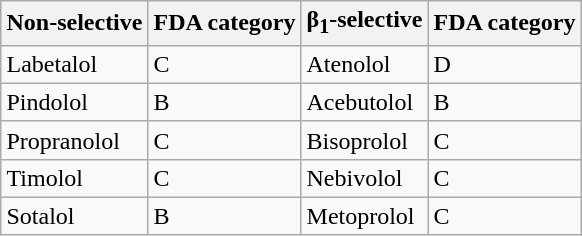<table class="wikitable" style="margin-left: auto; margin-right: auto; border: none;">
<tr>
<th><strong> Non-selective </strong></th>
<th><strong> FDA category </strong></th>
<th><strong> β<sub>1</sub>-selective </strong></th>
<th><strong> FDA category </strong></th>
</tr>
<tr>
<td>Labetalol</td>
<td>C</td>
<td>Atenolol</td>
<td>D</td>
</tr>
<tr>
<td>Pindolol</td>
<td>B</td>
<td>Acebutolol</td>
<td>B</td>
</tr>
<tr>
<td>Propranolol</td>
<td>C</td>
<td>Bisoprolol</td>
<td>C</td>
</tr>
<tr>
<td>Timolol</td>
<td>C</td>
<td>Nebivolol</td>
<td>C</td>
</tr>
<tr>
<td>Sotalol</td>
<td>B</td>
<td>Metoprolol</td>
<td>C</td>
</tr>
</table>
